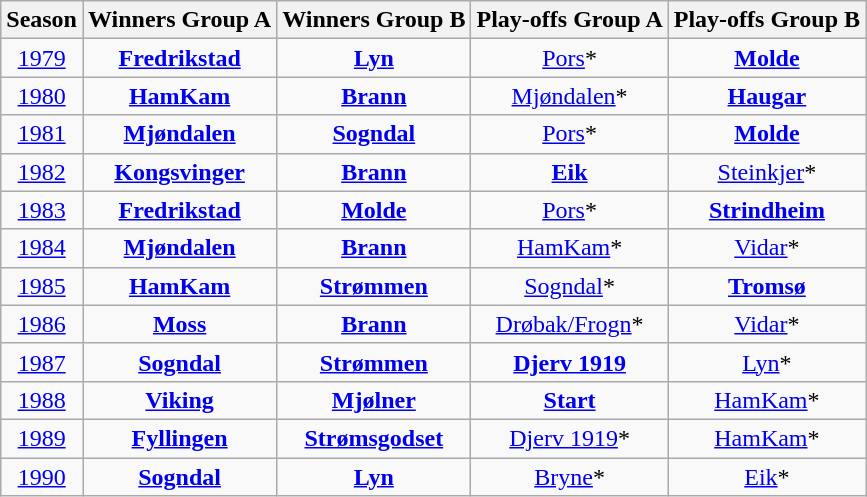<table class="wikitable sortable" style="text-align:center;">
<tr>
<th>Season</th>
<th>Winners Group A</th>
<th>Winners Group B</th>
<th>Play-offs Group A</th>
<th>Play-offs Group B</th>
</tr>
<tr>
<td><a href='#'>1979</a></td>
<td><strong><a href='#'>Fredrikstad</a></strong></td>
<td><strong><a href='#'>Lyn</a></strong></td>
<td><a href='#'>Pors</a>*</td>
<td><strong><a href='#'>Molde</a></strong></td>
</tr>
<tr>
<td><a href='#'>1980</a></td>
<td><strong><a href='#'>HamKam</a></strong></td>
<td><strong><a href='#'>Brann</a></strong></td>
<td><a href='#'>Mjøndalen</a>*</td>
<td><strong><a href='#'>Haugar</a></strong></td>
</tr>
<tr>
<td><a href='#'>1981</a></td>
<td><strong><a href='#'>Mjøndalen</a></strong></td>
<td><strong><a href='#'>Sogndal</a></strong></td>
<td><a href='#'>Pors</a>*</td>
<td><strong><a href='#'>Molde</a></strong></td>
</tr>
<tr>
<td><a href='#'>1982</a></td>
<td><strong><a href='#'>Kongsvinger</a></strong></td>
<td><strong><a href='#'>Brann</a></strong></td>
<td><strong><a href='#'>Eik</a></strong></td>
<td><a href='#'>Steinkjer</a>*</td>
</tr>
<tr>
<td><a href='#'>1983</a></td>
<td><strong><a href='#'>Fredrikstad</a></strong></td>
<td><strong><a href='#'>Molde</a></strong></td>
<td><a href='#'>Pors</a>*</td>
<td><strong><a href='#'>Strindheim</a></strong></td>
</tr>
<tr>
<td><a href='#'>1984</a></td>
<td><strong><a href='#'>Mjøndalen</a></strong></td>
<td><strong><a href='#'>Brann</a></strong></td>
<td><a href='#'>HamKam</a>*</td>
<td><a href='#'>Vidar</a>*</td>
</tr>
<tr>
<td><a href='#'>1985</a></td>
<td><strong><a href='#'>HamKam</a></strong></td>
<td><strong><a href='#'>Strømmen</a></strong></td>
<td><a href='#'>Sogndal</a>*</td>
<td><strong><a href='#'>Tromsø</a></strong></td>
</tr>
<tr>
<td><a href='#'>1986</a></td>
<td><strong><a href='#'>Moss</a></strong></td>
<td><strong><a href='#'>Brann</a></strong></td>
<td><a href='#'>Drøbak/Frogn</a>*</td>
<td><a href='#'>Vidar</a>*</td>
</tr>
<tr>
<td><a href='#'>1987</a></td>
<td><strong><a href='#'>Sogndal</a></strong></td>
<td><strong><a href='#'>Strømmen</a></strong></td>
<td><strong><a href='#'>Djerv 1919</a></strong></td>
<td><a href='#'>Lyn</a>*</td>
</tr>
<tr>
<td><a href='#'>1988</a></td>
<td><strong><a href='#'>Viking</a></strong></td>
<td><strong><a href='#'>Mjølner</a></strong></td>
<td><strong><a href='#'>Start</a></strong></td>
<td><a href='#'>HamKam</a>*</td>
</tr>
<tr>
<td><a href='#'>1989</a></td>
<td><strong><a href='#'>Fyllingen</a></strong></td>
<td><strong><a href='#'>Strømsgodset</a></strong></td>
<td><a href='#'>Djerv 1919</a>*</td>
<td><a href='#'>HamKam</a>*</td>
</tr>
<tr>
<td><a href='#'>1990</a></td>
<td><strong><a href='#'>Sogndal</a></strong></td>
<td><strong><a href='#'>Lyn</a></strong></td>
<td><a href='#'>Bryne</a>*</td>
<td><a href='#'>Eik</a>*</td>
</tr>
</table>
